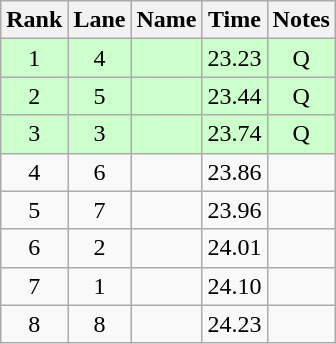<table class="wikitable sortable" style="text-align:center">
<tr>
<th>Rank</th>
<th>Lane</th>
<th>Name</th>
<th>Time</th>
<th>Notes</th>
</tr>
<tr bgcolor=ccffcc>
<td>1</td>
<td>4</td>
<td align=left></td>
<td>23.23</td>
<td>Q</td>
</tr>
<tr bgcolor=ccffcc>
<td>2</td>
<td>5</td>
<td align=left></td>
<td>23.44</td>
<td>Q</td>
</tr>
<tr bgcolor=ccffcc>
<td>3</td>
<td>3</td>
<td align=left></td>
<td>23.74</td>
<td>Q</td>
</tr>
<tr>
<td>4</td>
<td>6</td>
<td align=left></td>
<td>23.86</td>
<td></td>
</tr>
<tr>
<td>5</td>
<td>7</td>
<td align=left></td>
<td>23.96</td>
<td></td>
</tr>
<tr>
<td>6</td>
<td>2</td>
<td align=left></td>
<td>24.01</td>
<td></td>
</tr>
<tr>
<td>7</td>
<td>1</td>
<td align=left></td>
<td>24.10</td>
<td></td>
</tr>
<tr>
<td>8</td>
<td>8</td>
<td align=left></td>
<td>24.23</td>
<td></td>
</tr>
</table>
